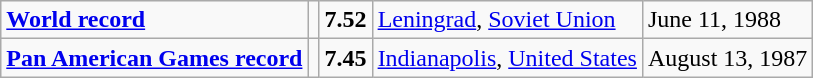<table class="wikitable">
<tr>
<td><strong><a href='#'>World record</a></strong></td>
<td></td>
<td><strong>7.52</strong></td>
<td><a href='#'>Leningrad</a>, <a href='#'>Soviet Union</a></td>
<td>June 11, 1988</td>
</tr>
<tr>
<td><strong><a href='#'>Pan American Games record</a></strong></td>
<td></td>
<td><strong>7.45</strong></td>
<td><a href='#'>Indianapolis</a>, <a href='#'>United States</a></td>
<td>August 13, 1987</td>
</tr>
</table>
